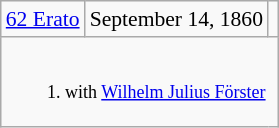<table class="wikitable floatright" style="font-size: 0.9em;">
<tr>
<td><a href='#'>62 Erato</a></td>
<td>September 14, 1860</td>
<td></td>
</tr>
<tr>
<td colspan=3 style="font-size: smaller;"><br><ol><li> with <a href='#'>Wilhelm Julius Förster</a></li></ol></td>
</tr>
</table>
